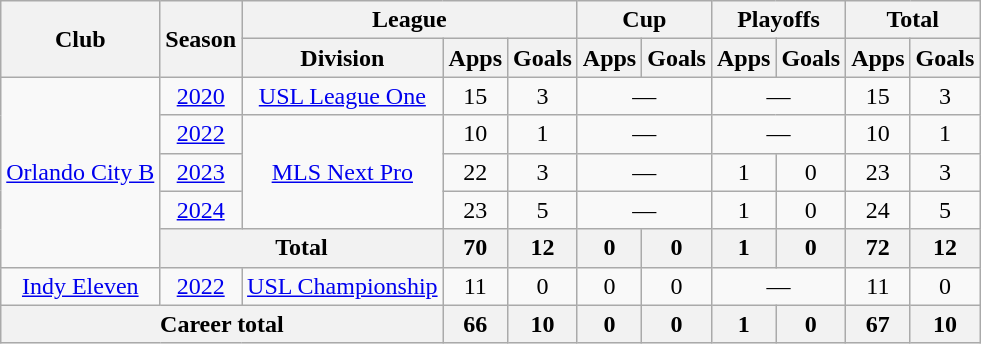<table class="wikitable" style="text-align:center;">
<tr>
<th rowspan="2">Club</th>
<th rowspan="2">Season</th>
<th colspan="3">League</th>
<th colspan="2">Cup</th>
<th colspan="2">Playoffs</th>
<th colspan="2">Total</th>
</tr>
<tr>
<th>Division</th>
<th>Apps</th>
<th>Goals</th>
<th>Apps</th>
<th>Goals</th>
<th>Apps</th>
<th>Goals</th>
<th>Apps</th>
<th>Goals</th>
</tr>
<tr>
<td rowspan="5"><a href='#'>Orlando City B</a></td>
<td><a href='#'>2020</a></td>
<td><a href='#'>USL League One</a></td>
<td>15</td>
<td>3</td>
<td colspan="2">—</td>
<td colspan="2">—</td>
<td>15</td>
<td>3</td>
</tr>
<tr>
<td><a href='#'>2022</a></td>
<td rowspan="3"><a href='#'>MLS Next Pro</a></td>
<td>10</td>
<td>1</td>
<td colspan="2">—</td>
<td colspan="2">—</td>
<td>10</td>
<td>1</td>
</tr>
<tr>
<td><a href='#'>2023</a></td>
<td>22</td>
<td>3</td>
<td colspan="2">—</td>
<td>1</td>
<td>0</td>
<td>23</td>
<td>3</td>
</tr>
<tr>
<td><a href='#'>2024</a></td>
<td>23</td>
<td>5</td>
<td colspan="2">—</td>
<td>1</td>
<td>0</td>
<td>24</td>
<td>5</td>
</tr>
<tr>
<th colspan="2">Total</th>
<th>70</th>
<th>12</th>
<th>0</th>
<th>0</th>
<th>1</th>
<th>0</th>
<th>72</th>
<th>12</th>
</tr>
<tr>
<td><a href='#'>Indy Eleven</a></td>
<td><a href='#'>2022</a></td>
<td><a href='#'>USL Championship</a></td>
<td>11</td>
<td>0</td>
<td>0</td>
<td>0</td>
<td colspan="2">—</td>
<td>11</td>
<td>0</td>
</tr>
<tr>
<th colspan="3">Career total</th>
<th>66</th>
<th>10</th>
<th>0</th>
<th>0</th>
<th>1</th>
<th>0</th>
<th>67</th>
<th>10</th>
</tr>
</table>
